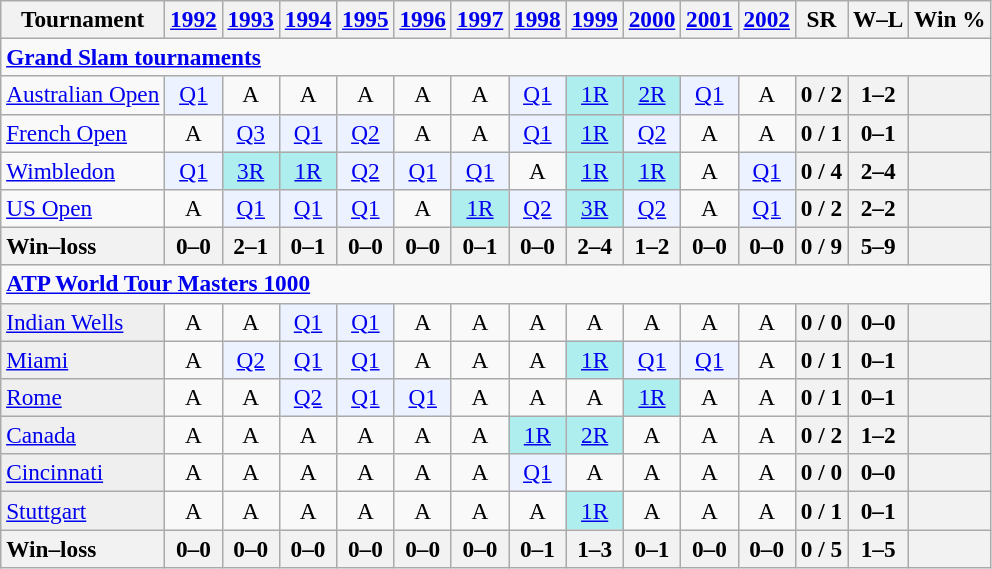<table class=wikitable style=text-align:center;font-size:97%>
<tr>
<th>Tournament</th>
<th><a href='#'>1992</a></th>
<th><a href='#'>1993</a></th>
<th><a href='#'>1994</a></th>
<th><a href='#'>1995</a></th>
<th><a href='#'>1996</a></th>
<th><a href='#'>1997</a></th>
<th><a href='#'>1998</a></th>
<th><a href='#'>1999</a></th>
<th><a href='#'>2000</a></th>
<th><a href='#'>2001</a></th>
<th><a href='#'>2002</a></th>
<th>SR</th>
<th>W–L</th>
<th>Win %</th>
</tr>
<tr>
<td colspan=20 align=left><a href='#'><strong>Grand Slam tournaments</strong></a></td>
</tr>
<tr>
<td align=left><a href='#'>Australian Open</a></td>
<td style=background:#ecf2ff><a href='#'>Q1</a></td>
<td>A</td>
<td>A</td>
<td>A</td>
<td>A</td>
<td>A</td>
<td style=background:#ecf2ff><a href='#'>Q1</a></td>
<td style=background:#afeeee><a href='#'>1R</a></td>
<td style=background:#afeeee><a href='#'>2R</a></td>
<td style=background:#ecf2ff><a href='#'>Q1</a></td>
<td>A</td>
<th>0 / 2</th>
<th>1–2</th>
<th></th>
</tr>
<tr>
<td align=left><a href='#'>French Open</a></td>
<td>A</td>
<td style=background:#ecf2ff><a href='#'>Q3</a></td>
<td style=background:#ecf2ff><a href='#'>Q1</a></td>
<td style=background:#ecf2ff><a href='#'>Q2</a></td>
<td>A</td>
<td>A</td>
<td style=background:#ecf2ff><a href='#'>Q1</a></td>
<td style=background:#afeeee><a href='#'>1R</a></td>
<td style=background:#ecf2ff><a href='#'>Q2</a></td>
<td>A</td>
<td>A</td>
<th>0 / 1</th>
<th>0–1</th>
<th></th>
</tr>
<tr>
<td align=left><a href='#'>Wimbledon</a></td>
<td style=background:#ecf2ff><a href='#'>Q1</a></td>
<td style=background:#afeeee><a href='#'>3R</a></td>
<td style=background:#afeeee><a href='#'>1R</a></td>
<td style=background:#ecf2ff><a href='#'>Q2</a></td>
<td style=background:#ecf2ff><a href='#'>Q1</a></td>
<td style=background:#ecf2ff><a href='#'>Q1</a></td>
<td>A</td>
<td style=background:#afeeee><a href='#'>1R</a></td>
<td style=background:#afeeee><a href='#'>1R</a></td>
<td>A</td>
<td style=background:#ecf2ff><a href='#'>Q1</a></td>
<th>0 / 4</th>
<th>2–4</th>
<th></th>
</tr>
<tr>
<td align=left><a href='#'>US Open</a></td>
<td>A</td>
<td style=background:#ecf2ff><a href='#'>Q1</a></td>
<td style=background:#ecf2ff><a href='#'>Q1</a></td>
<td style=background:#ecf2ff><a href='#'>Q1</a></td>
<td>A</td>
<td style=background:#afeeee><a href='#'>1R</a></td>
<td style=background:#ecf2ff><a href='#'>Q2</a></td>
<td style=background:#afeeee><a href='#'>3R</a></td>
<td style=background:#ecf2ff><a href='#'>Q2</a></td>
<td>A</td>
<td style=background:#ecf2ff><a href='#'>Q1</a></td>
<th>0 / 2</th>
<th>2–2</th>
<th></th>
</tr>
<tr>
<th style=text-align:left>Win–loss</th>
<th>0–0</th>
<th>2–1</th>
<th>0–1</th>
<th>0–0</th>
<th>0–0</th>
<th>0–1</th>
<th>0–0</th>
<th>2–4</th>
<th>1–2</th>
<th>0–0</th>
<th>0–0</th>
<th>0 / 9</th>
<th>5–9</th>
<th></th>
</tr>
<tr>
<td colspan=20 align=left><strong><a href='#'>ATP World Tour Masters 1000</a></strong></td>
</tr>
<tr>
<td bgcolor=efefef align=left><a href='#'>Indian Wells</a></td>
<td>A</td>
<td>A</td>
<td bgcolor=ecf2ff><a href='#'>Q1</a></td>
<td bgcolor=ecf2ff><a href='#'>Q1</a></td>
<td>A</td>
<td>A</td>
<td>A</td>
<td>A</td>
<td>A</td>
<td>A</td>
<td>A</td>
<th>0 / 0</th>
<th>0–0</th>
<th></th>
</tr>
<tr>
<td bgcolor=efefef align=left><a href='#'>Miami</a></td>
<td>A</td>
<td bgcolor=ecf2ff><a href='#'>Q2</a></td>
<td bgcolor=ecf2ff><a href='#'>Q1</a></td>
<td bgcolor=ecf2ff><a href='#'>Q1</a></td>
<td>A</td>
<td>A</td>
<td>A</td>
<td bgcolor=afeeee><a href='#'>1R</a></td>
<td bgcolor=ecf2ff><a href='#'>Q1</a></td>
<td bgcolor=ecf2ff><a href='#'>Q1</a></td>
<td>A</td>
<th>0 / 1</th>
<th>0–1</th>
<th></th>
</tr>
<tr>
<td bgcolor=efefef align=left><a href='#'>Rome</a></td>
<td>A</td>
<td>A</td>
<td bgcolor=ecf2ff><a href='#'>Q2</a></td>
<td bgcolor=ecf2ff><a href='#'>Q1</a></td>
<td bgcolor=ecf2ff><a href='#'>Q1</a></td>
<td>A</td>
<td>A</td>
<td>A</td>
<td bgcolor=afeeee><a href='#'>1R</a></td>
<td>A</td>
<td>A</td>
<th>0 / 1</th>
<th>0–1</th>
<th></th>
</tr>
<tr>
<td bgcolor=efefef align=left><a href='#'>Canada</a></td>
<td>A</td>
<td>A</td>
<td>A</td>
<td>A</td>
<td>A</td>
<td>A</td>
<td bgcolor=afeeee><a href='#'>1R</a></td>
<td bgcolor=afeeee><a href='#'>2R</a></td>
<td>A</td>
<td>A</td>
<td>A</td>
<th>0 / 2</th>
<th>1–2</th>
<th></th>
</tr>
<tr>
<td bgcolor=efefef align=left><a href='#'>Cincinnati</a></td>
<td>A</td>
<td>A</td>
<td>A</td>
<td>A</td>
<td>A</td>
<td>A</td>
<td bgcolor=ecf2ff><a href='#'>Q1</a></td>
<td>A</td>
<td>A</td>
<td>A</td>
<td>A</td>
<th>0 / 0</th>
<th>0–0</th>
<th></th>
</tr>
<tr>
<td bgcolor=efefef align=left><a href='#'>Stuttgart</a></td>
<td>A</td>
<td>A</td>
<td>A</td>
<td>A</td>
<td>A</td>
<td>A</td>
<td>A</td>
<td bgcolor=afeeee><a href='#'>1R</a></td>
<td>A</td>
<td>A</td>
<td>A</td>
<th>0 / 1</th>
<th>0–1</th>
<th></th>
</tr>
<tr>
<th style=text-align:left>Win–loss</th>
<th>0–0</th>
<th>0–0</th>
<th>0–0</th>
<th>0–0</th>
<th>0–0</th>
<th>0–0</th>
<th>0–1</th>
<th>1–3</th>
<th>0–1</th>
<th>0–0</th>
<th>0–0</th>
<th>0 / 5</th>
<th>1–5</th>
<th></th>
</tr>
</table>
